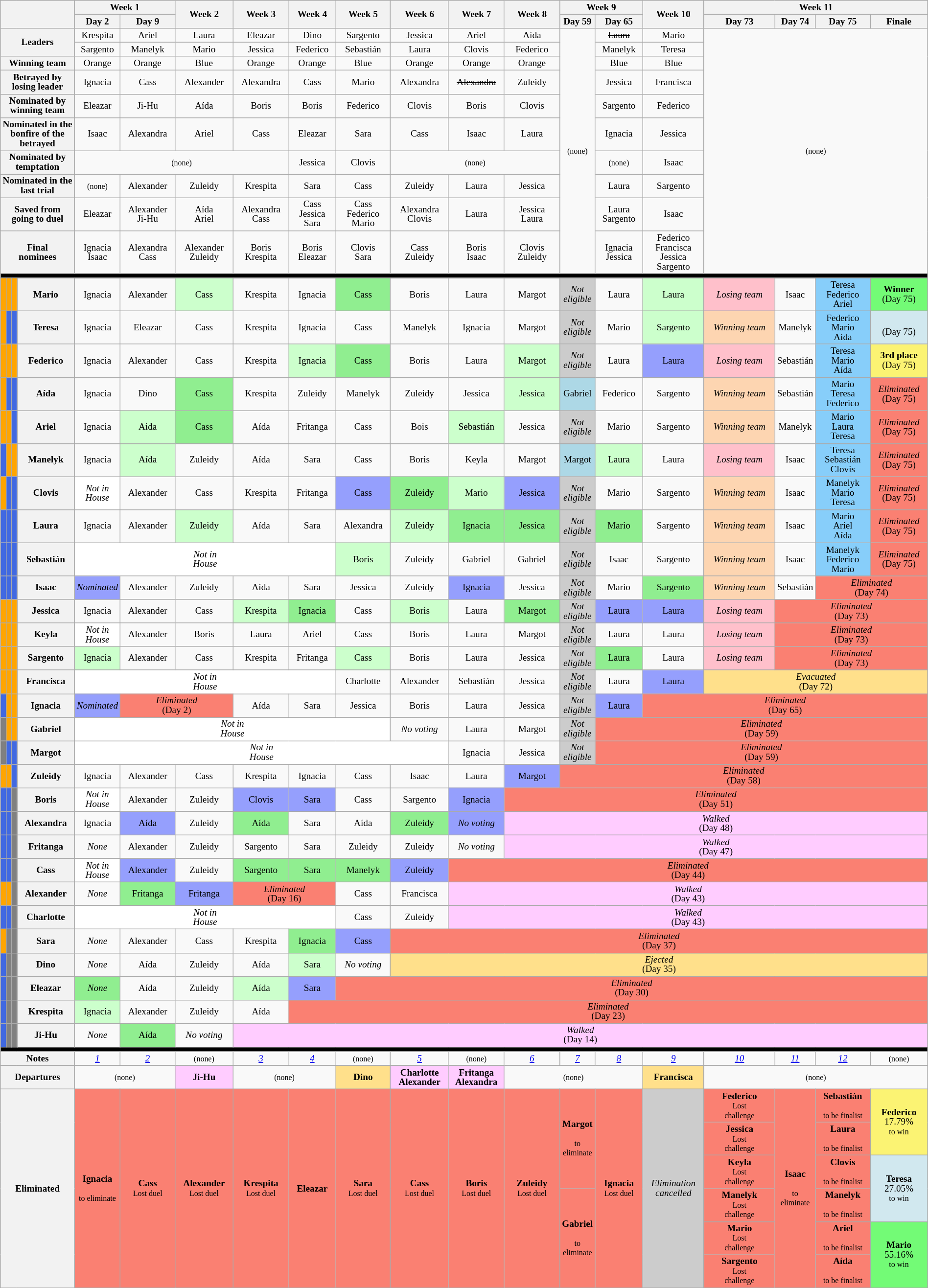<table class="wikitable" style="text-align:center; width:100%; font-size:80%; line-height:13px">
<tr>
<th rowspan="2" colspan="4" style="width:8%"></th>
<th colspan="2" style="width:0.1%">Week 1</th>
<th rowspan="2">Week 2</th>
<th rowspan="2" style="width:6%">Week 3</th>
<th rowspan="2">Week 4</th>
<th rowspan="2">Week 5</th>
<th rowspan="2">Week 6</th>
<th rowspan="2" style="width:6%">Week 7</th>
<th rowspan="2" style="width:6%">Week 8</th>
<th colspan="2">Week 9</th>
<th rowspan="2">Week 10</th>
<th colspan="4">Week 11</th>
</tr>
<tr>
<th style="width:0.1%">Day 2</th>
<th>Day 9</th>
<th style="width:0.1%">Day 59</th>
<th>Day 65</th>
<th>Day 73</th>
<th style="width:0.1%">Day 74</th>
<th>Day 75</th>
<th>Finale</th>
</tr>
<tr>
<th rowspan="2" colspan="4">Leaders</th>
<td>Krespita</td>
<td>Ariel</td>
<td>Laura</td>
<td>Eleazar</td>
<td>Dino</td>
<td>Sargento</td>
<td>Jessica</td>
<td>Ariel</td>
<td>Aída</td>
<td rowspan="10"><small>(none)</small></td>
<td><s>Laura</s></td>
<td>Mario</td>
<td colspan="4" rowspan="10"><small>(none)</small></td>
</tr>
<tr>
<td>Sargento</td>
<td>Manelyk</td>
<td>Mario</td>
<td>Jessica</td>
<td>Federico</td>
<td>Sebastián</td>
<td>Laura</td>
<td>Clovis</td>
<td>Federico</td>
<td>Manelyk</td>
<td>Teresa</td>
</tr>
<tr>
<th colspan="4">Winning team</th>
<td>Orange</td>
<td>Orange</td>
<td>Blue</td>
<td>Orange</td>
<td>Orange</td>
<td>Blue</td>
<td>Orange</td>
<td>Orange</td>
<td>Orange</td>
<td>Blue</td>
<td>Blue</td>
</tr>
<tr>
<th colspan="4">Betrayed by losing leader</th>
<td>Ignacia</td>
<td>Cass</td>
<td>Alexander</td>
<td>Alexandra</td>
<td>Cass</td>
<td>Mario</td>
<td>Alexandra</td>
<td><s>Alexandra</s></td>
<td>Zuleidy</td>
<td>Jessica</td>
<td>Francisca</td>
</tr>
<tr>
<th colspan="4">Nominated by winning team</th>
<td>Eleazar</td>
<td>Ji-Hu</td>
<td>Aída</td>
<td>Boris</td>
<td>Boris</td>
<td>Federico</td>
<td>Clovis</td>
<td>Boris</td>
<td>Clovis</td>
<td>Sargento</td>
<td>Federico</td>
</tr>
<tr>
<th colspan="4">Nominated in the bonfire of the betrayed</th>
<td>Isaac</td>
<td>Alexandra</td>
<td>Ariel</td>
<td>Cass</td>
<td>Eleazar</td>
<td>Sara</td>
<td>Cass</td>
<td>Isaac</td>
<td>Laura</td>
<td>Ignacia</td>
<td>Jessica</td>
</tr>
<tr>
<th colspan="4">Nominated by temptation</th>
<td colspan="4"><small>(none)</small></td>
<td>Jessica</td>
<td>Clovis</td>
<td colspan="3"><small>(none)</small></td>
<td><small>(none)</small></td>
<td>Isaac</td>
</tr>
<tr>
<th colspan="4">Nominated in the last trial</th>
<td><small>(none)</small></td>
<td>Alexander</td>
<td>Zuleidy</td>
<td>Krespita</td>
<td>Sara</td>
<td>Cass</td>
<td>Zuleidy</td>
<td>Laura</td>
<td>Jessica</td>
<td>Laura</td>
<td>Sargento</td>
</tr>
<tr>
<th colspan="4">Saved from going to duel</th>
<td>Eleazar</td>
<td>Alexander<br>Ji-Hu</td>
<td>Aída<br>Ariel</td>
<td>Alexandra<br>Cass</td>
<td>Cass<br>Jessica<br>Sara</td>
<td>Cass<br>Federico<br>Mario</td>
<td>Alexandra<br>Clovis</td>
<td>Laura</td>
<td>Jessica<br>Laura</td>
<td>Laura<br>Sargento</td>
<td>Isaac</td>
</tr>
<tr>
<th colspan="4">Final<br>nominees</th>
<td>Ignacia<br>Isaac</td>
<td>Alexandra<br>Cass</td>
<td>Alexander<br>Zuleidy</td>
<td>Boris<br>Krespita</td>
<td>Boris<br>Eleazar</td>
<td>Clovis<br>Sara</td>
<td>Cass<br>Zuleidy</td>
<td>Boris<br>Isaac</td>
<td>Clovis<br>Zuleidy</td>
<td>Ignacia<br>Jessica</td>
<td>Federico<br>Francisca<br>Jessica<br>Sargento</td>
</tr>
<tr>
<td style="background:#000" colspan="20"></td>
</tr>
<tr>
<td bgcolor="orange"></td>
<td bgcolor="orange"></td>
<td bgcolor="orange"></td>
<th>Mario</th>
<td>Ignacia</td>
<td>Alexander</td>
<td style="background:#cfc">Cass</td>
<td>Krespita</td>
<td>Ignacia</td>
<td style="background:lightgreen">Cass</td>
<td>Boris</td>
<td>Laura</td>
<td>Margot</td>
<td style="background:#cccccc;"><em>Not<br>eligible</em></td>
<td>Laura</td>
<td style="background:#cfc">Laura</td>
<td style="background:pink"><em>Losing team</em></td>
<td>Isaac</td>
<td style="background:#87CEFA">Teresa<br>Federico<br>Ariel</td>
<td style="background:#73FB76"><strong>Winner</strong><br>(Day 75)</td>
</tr>
<tr>
<td bgcolor="orange"></td>
<td bgcolor="royalblue"></td>
<td bgcolor="royalblue"></td>
<th>Teresa</th>
<td>Ignacia</td>
<td>Eleazar</td>
<td>Cass</td>
<td>Krespita</td>
<td>Ignacia</td>
<td>Cass</td>
<td>Manelyk</td>
<td>Ignacia</td>
<td>Margot</td>
<td style="background:#cccccc;"><em>Not<br>eligible</em></td>
<td>Mario</td>
<td style="background:#cfc">Sargento</td>
<td style="background:#FDD5B1"><em>Winning team</em></td>
<td>Manelyk</td>
<td style="background:#87CEFA">Federico<br>Mario<br>Aída</td>
<td style="background:#D1E8EF"><strong></strong><br>(Day 75)</td>
</tr>
<tr>
<td bgcolor="orange"></td>
<td bgcolor="orange"></td>
<td bgcolor="orange"></td>
<th>Federico</th>
<td>Ignacia</td>
<td>Alexander</td>
<td>Cass</td>
<td>Krespita</td>
<td style="background:#cfc">Ignacia</td>
<td style="background:lightgreen">Cass</td>
<td>Boris</td>
<td>Laura</td>
<td style="background:#cfc">Margot</td>
<td style="background:#cccccc;"><em>Not<br>eligible</em></td>
<td>Laura</td>
<td style="background:#959ffd">Laura</td>
<td style="background:pink"><em>Losing team</em></td>
<td>Sebastián</td>
<td style="background:#87CEFA">Teresa<br>Mario<br>Aída</td>
<td style="background:#FBF373"><strong>3rd place</strong><br>(Day 75)</td>
</tr>
<tr>
<td bgcolor="orange"></td>
<td bgcolor="royalblue"></td>
<td bgcolor="royalblue"></td>
<th>Aída</th>
<td>Ignacia</td>
<td>Dino</td>
<td style="background:lightgreen">Cass</td>
<td>Krespita</td>
<td>Zuleidy</td>
<td>Manelyk</td>
<td>Zuleidy</td>
<td>Jessica</td>
<td style="background:#cfc">Jessica</td>
<td style="background:lightblue">Gabriel</td>
<td>Federico</td>
<td>Sargento</td>
<td style="background:#FDD5B1"><em>Winning team</em></td>
<td>Sebastián</td>
<td style="background:#87CEFA">Mario<br>Teresa<br>Federico</td>
<td style="background:salmon"><em>Eliminated</em><br>(Day 75)</td>
</tr>
<tr>
<td bgcolor="orange"></td>
<td bgcolor="orange"></td>
<td bgcolor="royalblue"></td>
<th>Ariel</th>
<td>Ignacia</td>
<td style="background:#cfc">Aida</td>
<td style="background:lightgreen">Cass</td>
<td>Aída</td>
<td>Fritanga</td>
<td>Cass</td>
<td>Bois</td>
<td style="background:#cfc">Sebastián</td>
<td>Jessica</td>
<td style="background:#cccccc;"><em>Not<br>eligible</em></td>
<td>Mario</td>
<td>Sargento</td>
<td style="background:#FDD5B1"><em>Winning team</em></td>
<td>Manelyk</td>
<td style="background:#87CEFA">Mario<br>Laura<br>Teresa</td>
<td style="background:salmon"><em>Eliminated</em><br>(Day 75)</td>
</tr>
<tr>
<td bgcolor="royalblue"></td>
<td bgcolor="orange"></td>
<td bgcolor="orange"></td>
<th>Manelyk</th>
<td>Ignacia</td>
<td style="background:#cfc">Aída</td>
<td>Zuleidy</td>
<td>Aída</td>
<td>Sara</td>
<td>Cass</td>
<td>Boris</td>
<td>Keyla</td>
<td>Margot</td>
<td style="background:lightblue">Margot</td>
<td style="background:#cfc">Laura</td>
<td>Laura</td>
<td style="background:pink"><em>Losing team</em></td>
<td>Isaac</td>
<td style="background:#87CEFA">Teresa<br>Sebastián<br>Clovis</td>
<td style="background:salmon"><em>Eliminated</em><br>(Day 75)</td>
</tr>
<tr>
<td bgcolor="orange"></td>
<td bgcolor="royalblue"></td>
<td bgcolor="royalblue"></td>
<th>Clovis</th>
<td style="background-color: white;"><em>Not in<br>House</em></td>
<td>Alexander</td>
<td>Cass</td>
<td>Krespita</td>
<td>Fritanga</td>
<td style="background:#959ffd">Cass</td>
<td style="background:lightgreen">Zuleidy</td>
<td style="background:#cfc">Mario</td>
<td style="background:#959ffd">Jessica</td>
<td style="background:#cccccc;"><em>Not<br>eligible</em></td>
<td>Mario</td>
<td>Sargento</td>
<td style="background:#FDD5B1"><em>Winning team</em></td>
<td>Isaac</td>
<td style="background:#87CEFA">Manelyk<br>Mario<br>Teresa</td>
<td style="background:salmon"><em>Eliminated</em><br>(Day 75)</td>
</tr>
<tr>
<td bgcolor="royalblue"></td>
<td bgcolor="royalblue"></td>
<td bgcolor="royalblue"></td>
<th>Laura</th>
<td>Ignacia</td>
<td>Alexander</td>
<td style="background:#cfc">Zuleidy</td>
<td>Aída</td>
<td>Sara</td>
<td>Alexandra</td>
<td style="background:#cfc">Zuleidy</td>
<td style="background:lightgreen">Ignacia</td>
<td style="background:lightgreen">Jessica</td>
<td style="background:#cccccc;"><em>Not<br>eligible</em></td>
<td bgcolor="lightgreen">Mario</td>
<td>Sargento</td>
<td style="background:#FDD5B1"><em>Winning team</em></td>
<td>Isaac</td>
<td style="background:#87CEFA">Mario<br>Ariel<br>Aída</td>
<td style="background:salmon"><em>Eliminated</em><br>(Day 75)</td>
</tr>
<tr>
<td bgcolor="royalblue"></td>
<td bgcolor="royalblue"></td>
<td bgcolor="royalblue"></td>
<th>Sebastián</th>
<td colspan="5" style="background-color: white;"><em>Not in<br>House</em></td>
<td style="background:#cfc">Boris</td>
<td>Zuleidy</td>
<td>Gabriel</td>
<td>Gabriel</td>
<td style="background:#cccccc;"><em>Not<br>eligible</em></td>
<td>Isaac</td>
<td>Sargento</td>
<td style="background:#FDD5B1"><em>Winning team</em></td>
<td>Isaac</td>
<td style="background:#87CEFA">Manelyk<br>Federico<br>Mario</td>
<td style="background:salmon"><em>Eliminated</em><br>(Day 75)</td>
</tr>
<tr>
<td bgcolor="royalblue"></td>
<td bgcolor="royalblue"></td>
<td bgcolor="royalblue"></td>
<th>Isaac</th>
<td style="background:#959ffd"><em>Nominated</em></td>
<td>Alexander</td>
<td>Zuleidy</td>
<td>Aída</td>
<td>Sara</td>
<td>Jessica</td>
<td>Zuleidy</td>
<td style="background:#959ffd">Ignacia</td>
<td>Jessica</td>
<td style="background:#cccccc;"><em>Not<br>eligible</em></td>
<td>Mario</td>
<td bgcolor="lightgreen">Sargento</td>
<td style="background:#FDD5B1"><em>Winning team</em></td>
<td>Sebastián</td>
<td style="background:salmon" colspan="2"><em>Eliminated</em><br>(Day 74)</td>
</tr>
<tr>
<td bgcolor="orange"></td>
<td bgcolor="orange"></td>
<td bgcolor="orange"></td>
<th>Jessica</th>
<td>Ignacia</td>
<td>Alexander</td>
<td>Cass</td>
<td style="background:#cfc">Krespita</td>
<td style="background:lightgreen">Ignacia</td>
<td>Cass</td>
<td style="background:#cfc">Boris</td>
<td>Laura</td>
<td style="background:lightgreen">Margot</td>
<td style="background:#cccccc;"><em>Not<br>eligible</em></td>
<td style="background:#959ffd">Laura</td>
<td style="background:#959ffd">Laura</td>
<td style="background:pink"><em>Losing team</em></td>
<td style="background:salmon" colspan="3"><em>Eliminated</em><br>(Day 73)</td>
</tr>
<tr>
<td bgcolor="orange"></td>
<td bgcolor="orange"></td>
<td bgcolor="orange"></td>
<th>Keyla</th>
<td style="background-color: white;"><em>Not in<br>House</em></td>
<td>Alexander</td>
<td>Boris</td>
<td>Laura</td>
<td>Ariel</td>
<td>Cass</td>
<td>Boris</td>
<td>Laura</td>
<td>Margot</td>
<td style="background:#cccccc;"><em>Not<br>eligible</em></td>
<td>Laura</td>
<td>Laura</td>
<td style="background:pink"><em>Losing team</em></td>
<td style="background:salmon" colspan="3"><em>Eliminated</em><br>(Day 73)</td>
</tr>
<tr>
<td bgcolor="orange"></td>
<td bgcolor="orange"></td>
<td bgcolor="orange"></td>
<th>Sargento</th>
<td style="background:#cfc">Ignacia</td>
<td>Alexander</td>
<td>Cass</td>
<td>Krespita</td>
<td>Fritanga</td>
<td style="background:#cfc">Cass</td>
<td>Boris</td>
<td>Laura</td>
<td>Jessica</td>
<td style="background:#cccccc;"><em>Not<br>eligible</em></td>
<td bgcolor="lightgreen">Laura</td>
<td>Laura</td>
<td style="background:pink"><em>Losing team</em></td>
<td style="background:salmon" colspan="3"><em>Eliminated</em><br>(Day 73)</td>
</tr>
<tr>
<td bgcolor="orange"></td>
<td bgcolor="orange"></td>
<td bgcolor="orange"></td>
<th>Francisca</th>
<td colspan="5" style="background-color: white;"><em>Not in<br>House</em></td>
<td>Charlotte</td>
<td>Alexander</td>
<td>Sebastián</td>
<td>Jessica</td>
<td style="background:#cccccc;"><em>Not<br>eligible</em></td>
<td>Laura</td>
<td style="background:#959ffd">Laura</td>
<td style="background:#ffe08b" colspan="4"><em>Evacuated</em><br>(Day 72)</td>
</tr>
<tr>
<td bgcolor="royalblue"></td>
<td bgcolor="orange"></td>
<td bgcolor="orange"></td>
<th>Ignacia</th>
<td style="background:#959FFD"><em>Nominated</em></td>
<td style="background:salmon" colspan="2"><em>Eliminated</em><br>(Day 2)</td>
<td>Aída</td>
<td>Sara</td>
<td>Jessica</td>
<td>Boris</td>
<td>Laura</td>
<td>Jessica</td>
<td style="background:#cccccc;"><em>Not<br>eligible</em></td>
<td style="background:#959ffd">Laura</td>
<td style="background:salmon" colspan="5"><em>Eliminated</em><br>(Day 65)</td>
</tr>
<tr>
<td bgcolor="gray"></td>
<td bgcolor="orange"></td>
<td bgcolor="orange"></td>
<th>Gabriel</th>
<td colspan="6" style="background-color: white;"><em>Not in<br>House</em></td>
<td><em>No voting</em></td>
<td>Laura</td>
<td>Margot</td>
<td style="background:#cccccc;"><em>Not<br>eligible</em></td>
<td style="background:salmon" colspan="6"><em>Eliminated</em><br>(Day 59)</td>
</tr>
<tr>
<td bgcolor="gray"></td>
<td bgcolor="royalblue"></td>
<td bgcolor="royalblue"></td>
<th>Margot</th>
<td colspan="7" style="background-color: white;"><em>Not in<br>House</em></td>
<td>Ignacia</td>
<td>Jessica</td>
<td style="background:#cccccc;"><em>Not<br>eligible</em></td>
<td style="background:salmon" colspan="6"><em>Eliminated</em><br>(Day 59)</td>
</tr>
<tr>
<td bgcolor="orange"></td>
<td bgcolor="orange"></td>
<td bgcolor="royalblue"></td>
<th>Zuleidy</th>
<td>Ignacia</td>
<td>Alexander</td>
<td>Cass</td>
<td>Krespita</td>
<td>Ignacia</td>
<td>Cass</td>
<td>Isaac</td>
<td>Laura</td>
<td style="background:#959ffd">Margot</td>
<td style="background:salmon" colspan="7"><em>Eliminated</em><br>(Day 58)</td>
</tr>
<tr>
<td bgcolor="royalblue"></td>
<td bgcolor="royalblue"></td>
<td bgcolor="gray"></td>
<th>Boris</th>
<td style="background-color: white;"><em>Not in<br>House</em></td>
<td>Alexander</td>
<td>Zuleidy</td>
<td style="background:#959ffd">Clovis</td>
<td style="background:#959ffd">Sara</td>
<td>Cass</td>
<td>Sargento</td>
<td style="background:#959ffd">Ignacia</td>
<td style="background:salmon" colspan="8"><em>Eliminated</em><br>(Day 51)</td>
</tr>
<tr>
<td bgcolor="royalblue"></td>
<td bgcolor="royalblue"></td>
<td bgcolor="gray"></td>
<th>Alexandra</th>
<td>Ignacia</td>
<td style="background:#959ffd">Aída</td>
<td>Zuleidy</td>
<td style="background:lightgreen">Aída</td>
<td>Sara</td>
<td>Aída</td>
<td style="background:lightgreen">Zuleidy</td>
<td style="background:#959ffd"><em>No voting</em></td>
<td colspan="8" style="background:#fcf; text-align:center"><em>Walked</em><br>(Day 48)</td>
</tr>
<tr>
<td bgcolor="royalblue"></td>
<td bgcolor="royalblue"></td>
<td bgcolor="gray"></td>
<th>Fritanga</th>
<td><em>None</em></td>
<td>Alexander</td>
<td>Zuleidy</td>
<td>Sargento</td>
<td>Sara</td>
<td>Zuleidy</td>
<td>Zuleidy</td>
<td><em>No voting</em></td>
<td colspan="8" style="background:#fcf; text-align:center"><em>Walked</em><br>(Day 47)</td>
</tr>
<tr>
<td bgcolor="royalblue"></td>
<td bgcolor="royalblue"></td>
<td bgcolor="gray"></td>
<th>Cass</th>
<td style="background-color: white;"><em>Not in<br>House</em></td>
<td style="background:#959ffd">Alexander</td>
<td>Zuleidy</td>
<td style="background:lightgreen">Sargento</td>
<td style="background:lightgreen">Sara</td>
<td style="background:lightgreen">Manelyk</td>
<td style="background:#959ffd">Zuleidy</td>
<td style="background:salmon" colspan="9"><em>Eliminated</em><br>(Day 44)</td>
</tr>
<tr>
<td bgcolor="orange"></td>
<td bgcolor="orange"></td>
<td bgcolor="gray"></td>
<th>Alexander</th>
<td><em>None</em></td>
<td style="background:lightgreen">Fritanga</td>
<td style="background:#959ffd">Fritanga</td>
<td style="background:salmon" colspan="2"><em>Eliminated</em><br>(Day 16)</td>
<td>Cass</td>
<td>Francisca</td>
<td colspan="9" style="background:#fcf; text-align:center"><em>Walked</em><br>(Day 43)</td>
</tr>
<tr>
<td bgcolor="royalblue"></td>
<td bgcolor="royalblue"></td>
<td bgcolor="gray"></td>
<th>Charlotte</th>
<td colspan="5" style="background-color: white;"><em>Not in<br>House</em></td>
<td>Cass</td>
<td>Zuleidy</td>
<td colspan="9" style="background:#fcf; text-align:center"><em>Walked</em><br>(Day 43)</td>
</tr>
<tr>
<td bgcolor="orange"></td>
<td bgcolor="gray"></td>
<td bgcolor="gray"></td>
<th>Sara</th>
<td><em>None</em></td>
<td>Alexander</td>
<td>Cass</td>
<td>Krespita</td>
<td style="background:lightgreen">Ignacia</td>
<td style="background:#959ffd">Cass</td>
<td style="background:salmon" colspan="10"><em>Eliminated</em><br>(Day 37)</td>
</tr>
<tr>
<td bgcolor="royalblue"></td>
<td bgcolor="gray"></td>
<td bgcolor="gray"></td>
<th>Dino</th>
<td><em>None</em></td>
<td>Aída</td>
<td>Zuleidy</td>
<td>Aída</td>
<td style="background:#cfc">Sara</td>
<td><em>No voting</em></td>
<td style="background:#ffe08b" colspan="10"><em>Ejected</em><br>(Day 35)</td>
</tr>
<tr>
<td bgcolor="royalblue"></td>
<td bgcolor="gray"></td>
<td bgcolor="gray"></td>
<th>Eleazar</th>
<td style="background:lightgreen"><em>None</em></td>
<td>Aída</td>
<td>Zuleidy</td>
<td style="background:#cfc">Aída</td>
<td style="background:#959ffd">Sara</td>
<td style="background:salmon" colspan="11"><em>Eliminated</em><br>(Day 30)</td>
</tr>
<tr>
<td bgcolor="royalblue"></td>
<td bgcolor="gray"></td>
<td bgcolor="gray"></td>
<th>Krespita</th>
<td style="background:#cfc">Ignacia</td>
<td>Alexander</td>
<td>Zuleidy</td>
<td>Aída</td>
<td style="background:salmon" colspan="12"><em>Eliminated</em><br>(Day 23)</td>
</tr>
<tr>
<td bgcolor="royalblue"></td>
<td bgcolor="gray"></td>
<td bgcolor="gray"></td>
<th>Ji-Hu</th>
<td><em>None</em></td>
<td style="background:lightgreen">Aída</td>
<td><em>No voting</em></td>
<td colspan="13" style="background:#fcf; text-align:center"><em>Walked</em><br>(Day 14)</td>
</tr>
<tr>
<td style="background:#000" colspan="20"></td>
</tr>
<tr>
<th colspan="4">Notes</th>
<td><em><a href='#'>1</a></em></td>
<td><em><a href='#'>2</a></em></td>
<td><small>(none)</small></td>
<td><em><a href='#'>3</a></em></td>
<td><em><a href='#'>4</a></em></td>
<td><small>(none)</small></td>
<td><em><a href='#'>5</a></em></td>
<td><small>(none)</small></td>
<td><em><a href='#'>6</a></em></td>
<td><em><a href='#'>7</a></em></td>
<td><em><a href='#'>8</a></em></td>
<td><em><a href='#'>9</a></em></td>
<td><em><a href='#'>10</a></em></td>
<td><em><a href='#'>11</a></em></td>
<td><em><a href='#'>12</a></em></td>
<td><small>(none)</small></td>
</tr>
<tr>
<th colspan="4">Departures</th>
<td colspan="2"><small>(none)</small></td>
<td style="background:#fcf; text-align:center"><strong>Ji-Hu</strong></td>
<td colspan="2"><small>(none)</small></td>
<td style="background:#ffe08b; text-align:center"><strong>Dino</strong></td>
<td style="background:#fcf; text-align:center"><strong>Charlotte<br>Alexander</strong></td>
<td style="background:#fcf; text-align:center"><strong>Fritanga<br>Alexandra</strong></td>
<td colspan="3"><small>(none)</small></td>
<td style="background:#ffe08b; text-align:center"><strong>Francisca</strong></td>
<td colspan="4"><small>(none)</small></td>
</tr>
<tr>
<th colspan="4" rowspan="6">Eliminated</th>
<td style="background:salmon" rowspan="6"><strong>Ignacia</strong><br><small><br>to eliminate</small></td>
<td rowspan="6" style="background:#FA8072"><strong>Cass</strong><br><small>Lost duel</small></td>
<td rowspan="6" style="background:#FA8072"><strong>Alexander</strong><br><small>Lost duel</small></td>
<td rowspan="6" style="background:#FA8072"><strong>Krespita</strong><br><small>Lost duel</small></td>
<td rowspan="6" style="background:#FA8072"><strong>Eleazar</strong><br><small></small></td>
<td rowspan="6" style="background:#FA8072"><strong>Sara</strong><br><small>Lost duel</small></td>
<td rowspan="6" style="background:#FA8072"><strong>Cass</strong><br><small>Lost duel</small></td>
<td rowspan="6" style="background:#FA8072"><strong>Boris</strong><br><small>Lost duel</small></td>
<td rowspan="6" style="background:#FA8072"><strong>Zuleidy</strong><br><small>Lost duel</small></td>
<td style="background:#FA8072" rowspan="3"><strong>Margot</strong><br><small><br>to eliminate</small></td>
<td rowspan="6" style="background:#FA8072"><strong>Ignacia</strong><br><small>Lost duel</small></td>
<td rowspan="6" style="background:#ccc"><em>Elimination<br>cancelled</em></td>
<td style="background:#FA8072"><strong>Federico</strong><br><small>Lost<br>challenge</small></td>
<td rowspan="6" style="background:#FA8072"><strong>Isaac</strong><br><small><br>to eliminate</small></td>
<td style="background:#FA8072"><strong>Sebastián</strong><br><small><br>to be finalist</small></td>
<td rowspan="2" style="background:#fbf373"><strong>Federico</strong><br>17.79%<br><small>to win</small></td>
</tr>
<tr>
<td style="background:#FA8072"><strong>Jessica</strong><br><small>Lost<br>challenge</small></td>
<td style="background:#FA8072"><strong>Laura</strong><br><small><br>to be finalist</small></td>
</tr>
<tr>
<td style="background:#FA8072"><strong>Keyla</strong><br><small>Lost<br>challenge</small></td>
<td style="background:#FA8072"><strong>Clovis</strong><br><small><br>to be finalist</small></td>
<td rowspan="2" style="background:#D1E8EF"><strong>Teresa</strong><br>27.05%<br><small>to win</small></td>
</tr>
<tr>
<td rowspan="3" style="background:#FA8072"><strong>Gabriel</strong><br><small><br>to eliminate</small></td>
<td style="background:#FA8072"><strong>Manelyk</strong><br><small>Lost<br>challenge</small></td>
<td style="background:#FA8072"><strong>Manelyk</strong><br><small><br>to be finalist</small></td>
</tr>
<tr>
<td style="background:#FA8072"><strong>Mario</strong><br><small>Lost<br>challenge</small></td>
<td style="background:#FA8072"><strong>Ariel</strong><br><small><br>to be finalist</small></td>
<td rowspan="2" style="background:#73FB76;"><strong>Mario</strong><br>55.16%<br><small>to win</small></td>
</tr>
<tr>
<td style="background:#FA8072"><strong>Sargento</strong><br><small>Lost<br>challenge</small></td>
<td style="background:#FA8072"><strong>Aída</strong><br><small><br>to be finalist</small></td>
</tr>
</table>
